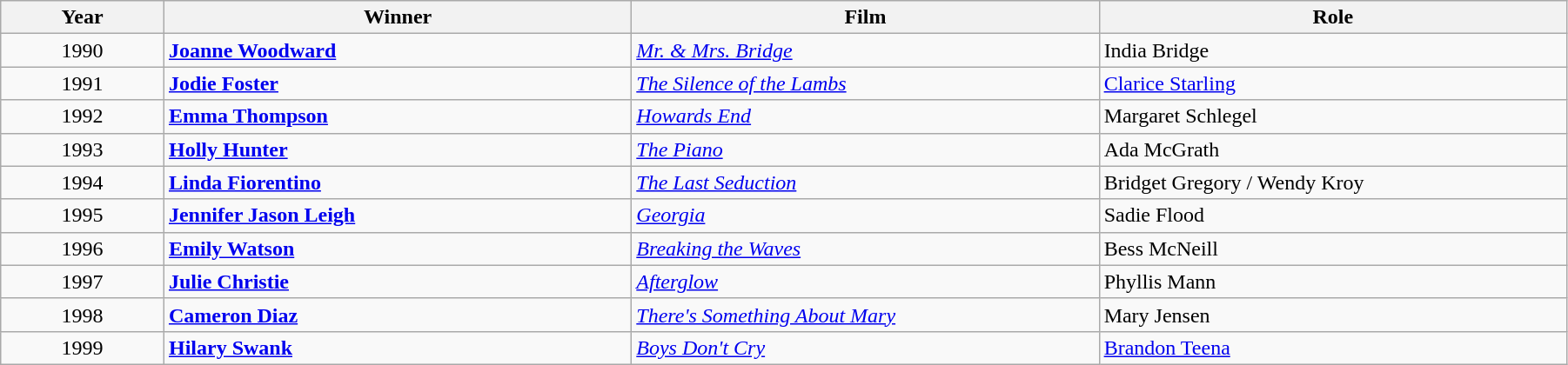<table class="wikitable" width="95%" cellpadding="5">
<tr>
<th width="100"><strong>Year</strong></th>
<th width="300"><strong>Winner</strong></th>
<th width="300"><strong>Film</strong></th>
<th width="300"><strong>Role</strong></th>
</tr>
<tr>
<td style="text-align:center;">1990</td>
<td><strong><a href='#'>Joanne Woodward</a></strong></td>
<td><em><a href='#'>Mr. & Mrs. Bridge</a></em></td>
<td>India Bridge</td>
</tr>
<tr>
<td style="text-align:center;">1991</td>
<td><strong><a href='#'>Jodie Foster</a></strong></td>
<td><em><a href='#'>The Silence of the Lambs</a></em></td>
<td><a href='#'>Clarice Starling</a></td>
</tr>
<tr>
<td style="text-align:center;">1992</td>
<td><strong><a href='#'>Emma Thompson</a></strong></td>
<td><em><a href='#'>Howards End</a></em></td>
<td>Margaret Schlegel</td>
</tr>
<tr>
<td style="text-align:center;">1993</td>
<td><strong><a href='#'>Holly Hunter</a></strong></td>
<td><em><a href='#'>The Piano</a></em></td>
<td>Ada McGrath</td>
</tr>
<tr>
<td style="text-align:center;">1994</td>
<td><strong><a href='#'>Linda Fiorentino</a></strong></td>
<td><em><a href='#'>The Last Seduction</a></em></td>
<td>Bridget Gregory / Wendy Kroy</td>
</tr>
<tr>
<td style="text-align:center;">1995</td>
<td><strong><a href='#'>Jennifer Jason Leigh</a></strong></td>
<td><em><a href='#'>Georgia</a></em></td>
<td>Sadie Flood</td>
</tr>
<tr>
<td style="text-align:center;">1996</td>
<td><strong><a href='#'>Emily Watson</a></strong></td>
<td><em><a href='#'>Breaking the Waves</a></em></td>
<td>Bess McNeill</td>
</tr>
<tr>
<td style="text-align:center;">1997</td>
<td><strong><a href='#'>Julie Christie</a></strong></td>
<td><em><a href='#'>Afterglow</a></em></td>
<td>Phyllis Mann</td>
</tr>
<tr>
<td style="text-align:center;">1998</td>
<td><strong><a href='#'>Cameron Diaz</a></strong></td>
<td><em><a href='#'>There's Something About Mary</a></em></td>
<td>Mary Jensen</td>
</tr>
<tr>
<td style="text-align:center;">1999</td>
<td><strong><a href='#'>Hilary Swank</a></strong></td>
<td><em><a href='#'>Boys Don't Cry</a></em></td>
<td><a href='#'>Brandon Teena</a></td>
</tr>
</table>
